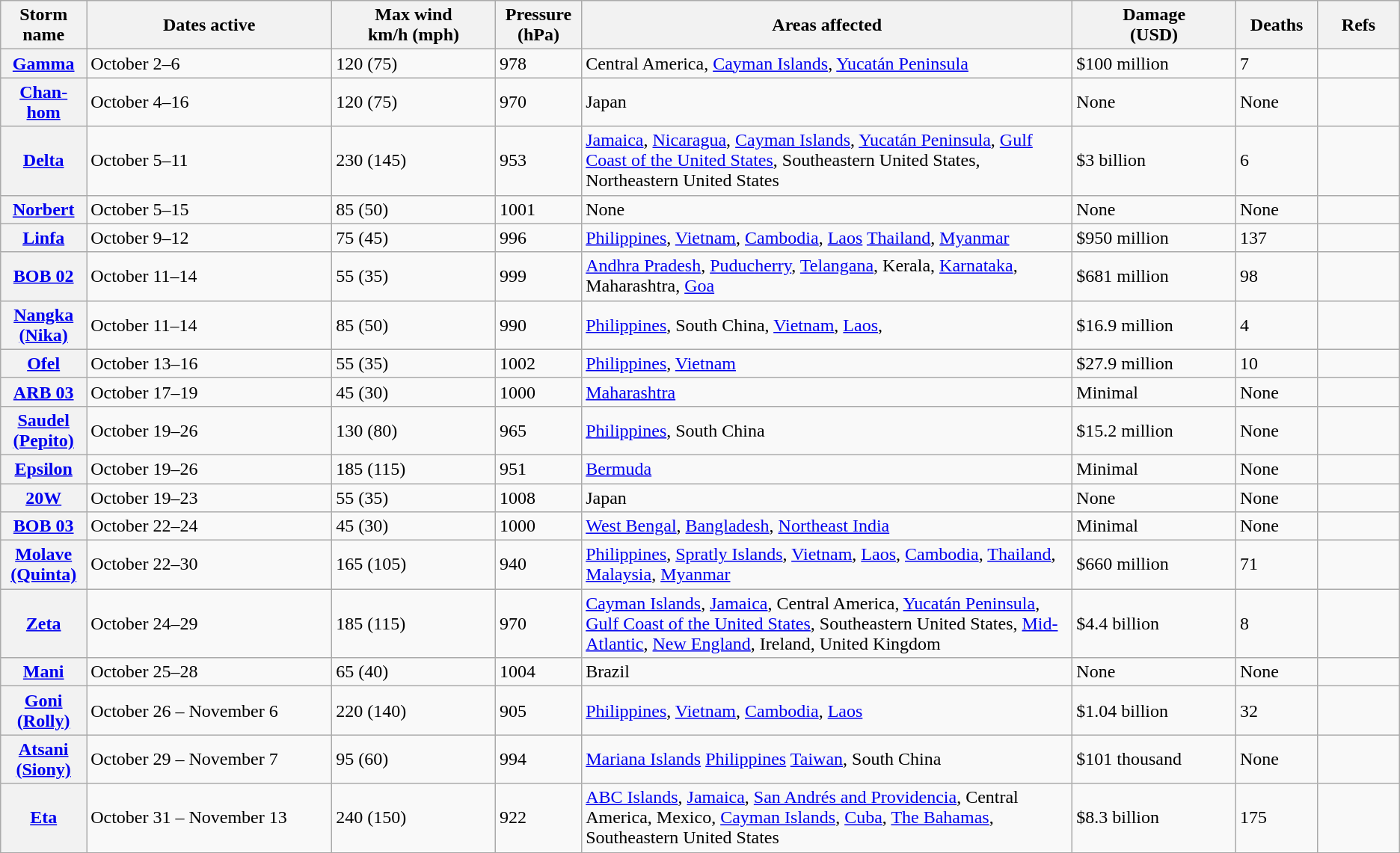<table class="wikitable sortable">
<tr>
<th width="5%">Storm name</th>
<th width="15%">Dates active</th>
<th width="10%">Max wind<br>km/h (mph)</th>
<th width="5%">Pressure<br>(hPa)</th>
<th width="30%">Areas affected</th>
<th width="10%">Damage<br>(USD)</th>
<th width="5%">Deaths</th>
<th width="5%">Refs</th>
</tr>
<tr>
<th><a href='#'>Gamma</a></th>
<td>October 2–6</td>
<td>120 (75)</td>
<td>978</td>
<td>Central America, <a href='#'>Cayman Islands</a>, <a href='#'>Yucatán Peninsula</a></td>
<td>$100 million</td>
<td>7</td>
<td></td>
</tr>
<tr>
<th><a href='#'>Chan-hom</a></th>
<td>October 4–16</td>
<td>120 (75)</td>
<td>970</td>
<td>Japan</td>
<td>None</td>
<td>None</td>
<td></td>
</tr>
<tr>
<th><a href='#'>Delta</a></th>
<td>October 5–11</td>
<td>230 (145)</td>
<td>953</td>
<td><a href='#'>Jamaica</a>, <a href='#'>Nicaragua</a>, <a href='#'>Cayman Islands</a>, <a href='#'>Yucatán Peninsula</a>, <a href='#'>Gulf Coast of the United States</a>, Southeastern United States, Northeastern United States</td>
<td>$3 billion</td>
<td>6</td>
<td></td>
</tr>
<tr>
<th><a href='#'>Norbert</a></th>
<td>October 5–15</td>
<td>85 (50)</td>
<td>1001</td>
<td>None</td>
<td>None</td>
<td>None</td>
<td></td>
</tr>
<tr>
<th><a href='#'>Linfa</a></th>
<td>October 9–12</td>
<td>75 (45)</td>
<td>996</td>
<td><a href='#'>Philippines</a>, <a href='#'>Vietnam</a>, <a href='#'>Cambodia</a>, <a href='#'>Laos</a> <a href='#'>Thailand</a>, <a href='#'>Myanmar</a></td>
<td>$950 million</td>
<td>137</td>
<td></td>
</tr>
<tr>
<th><a href='#'>BOB 02</a></th>
<td>October 11–14</td>
<td>55 (35)</td>
<td>999</td>
<td><a href='#'>Andhra Pradesh</a>, <a href='#'>Puducherry</a>, <a href='#'>Telangana</a>, Kerala, <a href='#'>Karnataka</a>, Maharashtra, <a href='#'>Goa</a></td>
<td>$681 million</td>
<td>98</td>
<td></td>
</tr>
<tr>
<th><a href='#'>Nangka (Nika)</a></th>
<td>October 11–14</td>
<td>85 (50)</td>
<td>990</td>
<td><a href='#'>Philippines</a>, South China, <a href='#'>Vietnam</a>, <a href='#'>Laos</a>,</td>
<td>$16.9 million</td>
<td>4</td>
<td></td>
</tr>
<tr>
<th><a href='#'>Ofel</a></th>
<td>October 13–16</td>
<td>55 (35)</td>
<td>1002</td>
<td><a href='#'>Philippines</a>, <a href='#'>Vietnam</a></td>
<td>$27.9 million</td>
<td>10</td>
<td></td>
</tr>
<tr>
<th><a href='#'>ARB 03</a></th>
<td>October 17–19</td>
<td>45 (30)</td>
<td>1000</td>
<td><a href='#'>Maharashtra</a></td>
<td>Minimal</td>
<td>None</td>
<td></td>
</tr>
<tr>
<th><a href='#'>Saudel (Pepito)</a></th>
<td>October 19–26</td>
<td>130 (80)</td>
<td>965</td>
<td><a href='#'>Philippines</a>, South China</td>
<td>$15.2 million</td>
<td>None</td>
<td></td>
</tr>
<tr>
<th><a href='#'>Epsilon</a></th>
<td>October 19–26</td>
<td>185 (115)</td>
<td>951</td>
<td><a href='#'>Bermuda</a></td>
<td>Minimal</td>
<td>None</td>
<td></td>
</tr>
<tr>
<th><a href='#'>20W</a></th>
<td>October 19–23</td>
<td>55 (35)</td>
<td>1008</td>
<td>Japan</td>
<td>None</td>
<td>None</td>
<td></td>
</tr>
<tr>
<th><a href='#'>BOB 03</a></th>
<td>October 22–24</td>
<td>45 (30)</td>
<td>1000</td>
<td><a href='#'>West Bengal</a>, <a href='#'>Bangladesh</a>, <a href='#'>Northeast India</a></td>
<td>Minimal</td>
<td>None</td>
<td></td>
</tr>
<tr>
<th><a href='#'>Molave (Quinta)</a></th>
<td>October 22–30</td>
<td>165 (105)</td>
<td>940</td>
<td><a href='#'>Philippines</a>, <a href='#'>Spratly Islands</a>, <a href='#'>Vietnam</a>, <a href='#'>Laos</a>, <a href='#'>Cambodia</a>, <a href='#'>Thailand</a>, <a href='#'>Malaysia</a>, <a href='#'>Myanmar</a></td>
<td>$660 million</td>
<td>71</td>
<td></td>
</tr>
<tr>
<th><a href='#'>Zeta</a></th>
<td>October 24–29</td>
<td>185 (115)</td>
<td>970</td>
<td><a href='#'>Cayman Islands</a>, <a href='#'>Jamaica</a>, Central America, <a href='#'>Yucatán Peninsula</a>, <a href='#'>Gulf Coast of the United States</a>, Southeastern United States, <a href='#'>Mid-Atlantic</a>, <a href='#'>New England</a>, Ireland, United Kingdom</td>
<td>$4.4 billion</td>
<td>8</td>
<td></td>
</tr>
<tr>
<th><a href='#'>Mani</a></th>
<td>October 25–28</td>
<td>65 (40)</td>
<td>1004</td>
<td>Brazil</td>
<td>None</td>
<td>None</td>
<td></td>
</tr>
<tr>
<th><a href='#'>Goni (Rolly)</a></th>
<td>October 26 – November 6</td>
<td>220 (140)</td>
<td>905</td>
<td><a href='#'>Philippines</a>, <a href='#'>Vietnam</a>, <a href='#'>Cambodia</a>, <a href='#'>Laos</a></td>
<td>$1.04 billion</td>
<td>32</td>
<td></td>
</tr>
<tr>
<th><a href='#'>Atsani (Siony)</a></th>
<td>October 29 – November 7</td>
<td>95 (60)</td>
<td>994</td>
<td><a href='#'>Mariana Islands</a> <a href='#'>Philippines</a> <a href='#'>Taiwan</a>, South China</td>
<td>$101 thousand</td>
<td>None</td>
<td></td>
</tr>
<tr>
<th><a href='#'>Eta</a></th>
<td>October 31 – November 13</td>
<td>240 (150)</td>
<td>922</td>
<td><a href='#'>ABC Islands</a>, <a href='#'>Jamaica</a>, <a href='#'>San Andrés and Providencia</a>, Central America, Mexico, <a href='#'>Cayman Islands</a>, <a href='#'>Cuba</a>, <a href='#'>The Bahamas</a>, Southeastern United States</td>
<td>$8.3 billion</td>
<td>175</td>
<td></td>
</tr>
<tr>
</tr>
</table>
